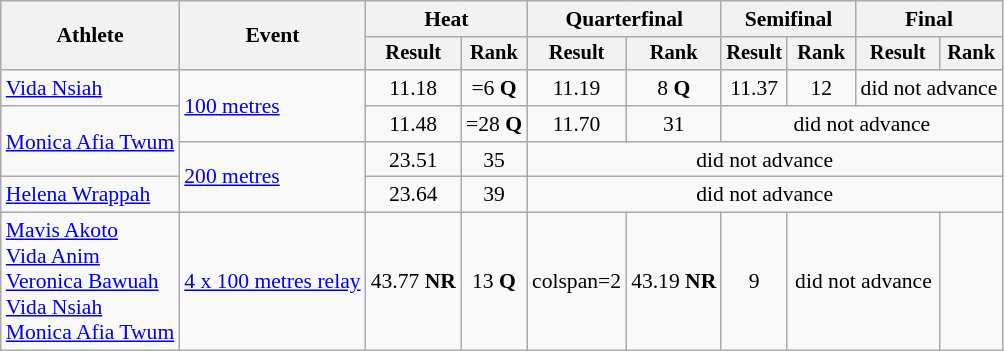<table class="wikitable" style="font-size:90%">
<tr>
<th rowspan="2">Athlete</th>
<th rowspan="2">Event</th>
<th colspan="2">Heat</th>
<th colspan="2">Quarterfinal</th>
<th colspan="2">Semifinal</th>
<th colspan="2">Final</th>
</tr>
<tr style="font-size:95%">
<th>Result</th>
<th>Rank</th>
<th>Result</th>
<th>Rank</th>
<th>Result</th>
<th>Rank</th>
<th>Result</th>
<th>Rank</th>
</tr>
<tr align=center>
<td align=left><a href='#'>Vida Nsiah</a></td>
<td rowspan=2 align=left><a href='#'>100 metres</a></td>
<td>11.18</td>
<td>=6 <strong>Q</strong></td>
<td>11.19</td>
<td>8 <strong>Q</strong></td>
<td>11.37</td>
<td>12</td>
<td colspan=2>did not advance</td>
</tr>
<tr align=center>
<td rowspan=2 align=left><a href='#'>Monica Afia Twum</a></td>
<td>11.48</td>
<td>=28 <strong>Q</strong></td>
<td>11.70</td>
<td>31</td>
<td colspan=4>did not advance</td>
</tr>
<tr align=center>
<td rowspan=2 align=left><a href='#'>200 metres</a></td>
<td>23.51</td>
<td>35</td>
<td colspan=6>did not advance</td>
</tr>
<tr align=center>
<td align=left><a href='#'>Helena Wrappah</a></td>
<td>23.64</td>
<td>39</td>
<td colspan=6>did not advance</td>
</tr>
<tr align=center>
<td align=left><a href='#'>Mavis Akoto</a><br><a href='#'>Vida Anim</a><br><a href='#'>Veronica Bawuah</a><br><a href='#'>Vida Nsiah</a><br><a href='#'>Monica Afia Twum</a></td>
<td align=left><a href='#'>4 x 100 metres relay</a></td>
<td>43.77 <strong>NR</strong></td>
<td>13 <strong>Q</strong></td>
<td>colspan=2 </td>
<td>43.19 <strong>NR</strong></td>
<td>9</td>
<td colspan=2>did not advance</td>
</tr>
</table>
